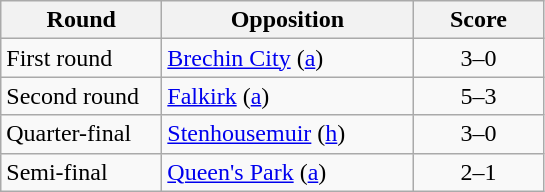<table class="wikitable">
<tr>
<th width=100>Round</th>
<th width=160>Opposition</th>
<th width=80>Score</th>
</tr>
<tr>
<td>First round</td>
<td><a href='#'>Brechin City</a> (<a href='#'>a</a>)</td>
<td align=center>3–0</td>
</tr>
<tr>
<td>Second round</td>
<td><a href='#'>Falkirk</a> (<a href='#'>a</a>)</td>
<td align=center>5–3</td>
</tr>
<tr>
<td>Quarter-final</td>
<td><a href='#'>Stenhousemuir</a> (<a href='#'>h</a>)</td>
<td align=center>3–0</td>
</tr>
<tr>
<td>Semi-final</td>
<td><a href='#'>Queen's Park</a> (<a href='#'>a</a>)</td>
<td align=center>2–1</td>
</tr>
</table>
